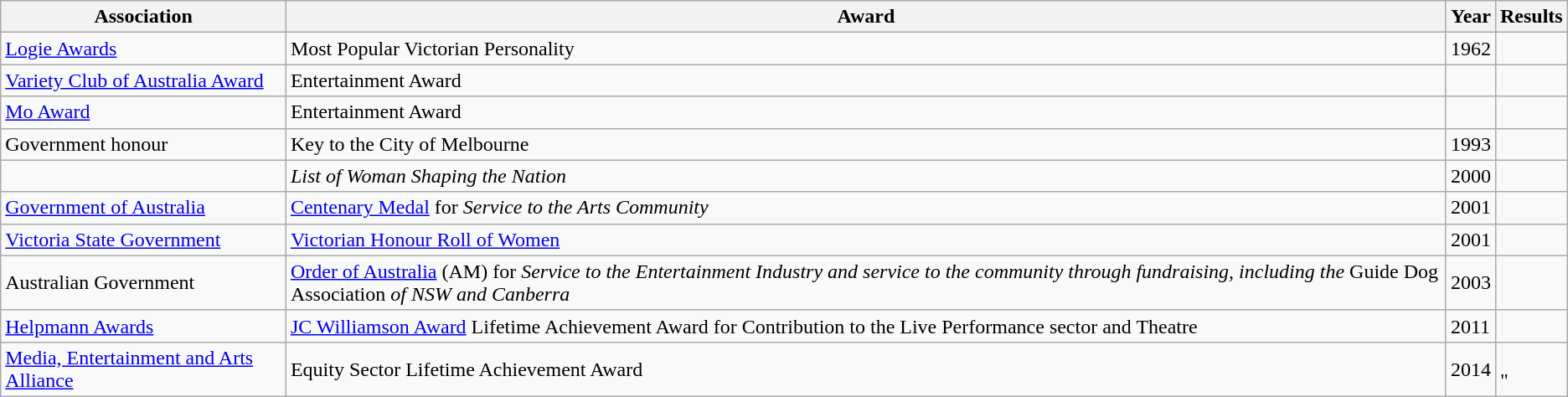<table class="wikitable">
<tr>
<th>Association</th>
<th>Award</th>
<th>Year</th>
<th>Results</th>
</tr>
<tr>
<td><a href='#'>Logie Awards</a></td>
<td>Most Popular Victorian Personality</td>
<td>1962</td>
<td></td>
</tr>
<tr>
<td><a href='#'> Variety Club of Australia Award</a></td>
<td>Entertainment Award</td>
<td></td>
<td></td>
</tr>
<tr>
<td><a href='#'>Mo Award</a></td>
<td>Entertainment Award</td>
<td></td>
<td></td>
</tr>
<tr>
<td>Government honour</td>
<td>Key to the City of Melbourne</td>
<td>1993</td>
<td></td>
</tr>
<tr>
<td></td>
<td><em>List of Woman Shaping the Nation</em></td>
<td>2000</td>
<td></td>
</tr>
<tr>
<td><a href='#'>Government of Australia</a></td>
<td><a href='#'>Centenary Medal</a> for <em>Service to the Arts Community</em></td>
<td>2001</td>
<td></td>
</tr>
<tr>
<td><a href='#'>Victoria State Government</a></td>
<td><a href='#'>Victorian Honour Roll of Women</a></td>
<td>2001</td>
<td></td>
</tr>
<tr>
<td>Australian Government</td>
<td><a href='#'>Order of Australia</a> (AM) for <em>Service to the Entertainment Industry and service to the community through fundraising, including the </em>Guide Dog Association<em> of NSW and Canberra</em></td>
<td>2003</td>
<td></td>
</tr>
<tr>
<td><a href='#'>Helpmann Awards</a></td>
<td><a href='#'>JC Williamson Award</a> Lifetime Achievement Award for Contribution to the Live Performance sector and Theatre</td>
<td>2011</td>
<td></td>
</tr>
<tr>
<td><a href='#'>Media, Entertainment and Arts Alliance</a></td>
<td>Equity Sector Lifetime Achievement Award</td>
<td>2014</td>
<td><br>
"
</td>
</tr>
</table>
